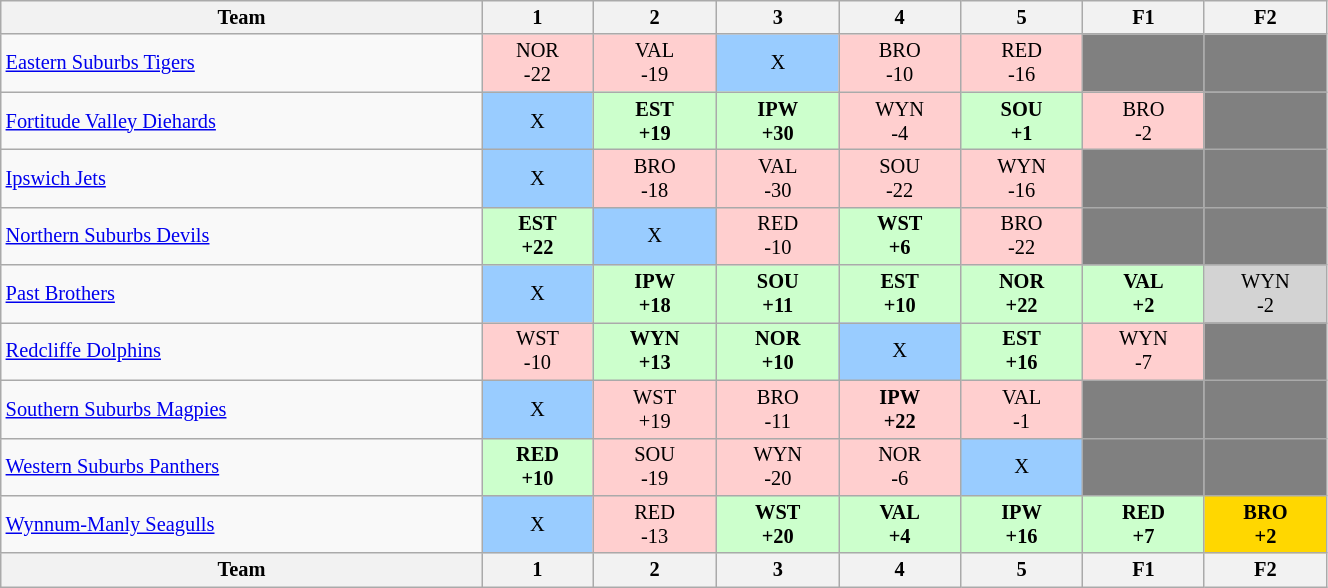<table class="wikitable sortable" style="font-size:85%; text-align:center; width:70%">
<tr>
<th valign="middle">Team</th>
<th>1</th>
<th>2</th>
<th>3</th>
<th>4</th>
<th>5</th>
<th>F1</th>
<th>F2</th>
</tr>
<tr>
<td align="left"><a href='#'>Eastern Suburbs Tigers</a></td>
<td style="background:#FFCFCF;">NOR<br>-22</td>
<td style="background:#FFCFCF;">VAL<br>-19</td>
<td style="background:#99ccff;">X</td>
<td style="background:#FFCFCF;">BRO<br>-10</td>
<td style="background:#FFCFCF;">RED<br>-16</td>
<td style="background:#808080;"></td>
<td style="background:#808080;"></td>
</tr>
<tr>
<td align="left"><a href='#'>Fortitude Valley Diehards</a></td>
<td style="background:#99ccff;">X</td>
<td style="background:#cfc;"><strong>EST</strong><br><strong>+19</strong></td>
<td style="background:#cfc;"><strong>IPW</strong><br><strong>+30</strong></td>
<td style="background:#FFCFCF;">WYN<br>-4</td>
<td style="background:#cfc;"><strong>SOU</strong><br><strong>+1</strong></td>
<td style="background:#FFCFCF;">BRO<br>-2</td>
<td style="background:#808080;"></td>
</tr>
<tr>
<td align="left"><a href='#'>Ipswich Jets</a></td>
<td style="background:#99ccff;">X</td>
<td style="background:#FFCFCF;">BRO<br>-18</td>
<td style="background:#FFCFCF;">VAL<br>-30</td>
<td style="background:#FFCFCF;">SOU<br>-22</td>
<td style="background:#FFCFCF;">WYN<br>-16</td>
<td style="background:#808080;"></td>
<td style="background:#808080;"></td>
</tr>
<tr>
<td align="left"><a href='#'>Northern Suburbs Devils</a></td>
<td style="background:#cfc;"><strong>EST</strong><br><strong>+22</strong></td>
<td style="background:#99ccff;">X</td>
<td style="background:#FFCFCF;">RED<br>-10</td>
<td style="background:#cfc;"><strong>WST</strong><br><strong>+6</strong></td>
<td style="background:#FFCFCF;">BRO<br>-22</td>
<td style="background:#808080;"></td>
<td style="background:#808080;"></td>
</tr>
<tr>
<td align="left"><a href='#'>Past Brothers</a></td>
<td style="background:#99ccff;">X</td>
<td style="background:#cfc;"><strong>IPW</strong><br><strong>+18</strong></td>
<td style="background:#cfc;"><strong>SOU</strong><br><strong>+11</strong></td>
<td style="background:#cfc;"><strong>EST</strong><br><strong>+10</strong></td>
<td style="background:#cfc;"><strong>NOR</strong><br><strong>+22</strong></td>
<td style="background:#cfc;"><strong>VAL</strong><br><strong>+2</strong></td>
<td style="background:#D3D3D3;">WYN<br>-2</td>
</tr>
<tr>
<td align="left"><a href='#'>Redcliffe Dolphins</a></td>
<td style="background:#FFCFCF;">WST<br>-10</td>
<td style="background:#cfc;"><strong>WYN</strong><br><strong>+13</strong></td>
<td style="background:#cfc;"><strong>NOR</strong><br><strong>+10</strong></td>
<td style="background:#99ccff;">X</td>
<td style="background:#cfc;"><strong>EST</strong><br><strong>+16</strong></td>
<td style="background:#FFCFCF;">WYN<br>-7</td>
<td style="background:#808080;"></td>
</tr>
<tr>
<td align="left"><a href='#'>Southern Suburbs Magpies</a></td>
<td style="background:#99ccff;">X</td>
<td style="background:#FFCFCF;">WST<br>+19</td>
<td style="background:#FFCFCF;">BRO<br>-11</td>
<td style="background:#FFCFCF;"><strong>IPW</strong><br><strong>+22</strong></td>
<td style="background:#FFCFCF;">VAL<br>-1</td>
<td style="background:#808080;"></td>
<td style="background:#808080;"></td>
</tr>
<tr>
<td align="left"><a href='#'>Western Suburbs Panthers</a></td>
<td style="background:#cfc;"><strong>RED</strong><br><strong>+10</strong></td>
<td style="background:#FFCFCF;">SOU<br>-19</td>
<td style="background:#FFCFCF;">WYN<br>-20</td>
<td style="background:#FFCFCF;">NOR<br>-6</td>
<td style="background:#99ccff;">X</td>
<td style="background:#808080;"></td>
<td style="background:#808080;"></td>
</tr>
<tr>
<td align="left"><a href='#'>Wynnum-Manly Seagulls</a></td>
<td style="background:#99ccff;">X</td>
<td style="background:#FFCFCF;">RED<br>-13</td>
<td style="background:#cfc;"><strong>WST</strong><br><strong>+20</strong></td>
<td style="background:#cfc;"><strong>VAL</strong><br><strong>+4</strong></td>
<td style="background:#cfc;"><strong>IPW</strong><br><strong>+16</strong></td>
<td style="background:#cfc;"><strong>RED</strong><br><strong>+7</strong></td>
<td style="background:#FFD700;"><strong>BRO</strong><br><strong>+2</strong></td>
</tr>
<tr valign="top">
<th valign="middle">Team</th>
<th>1</th>
<th>2</th>
<th>3</th>
<th>4</th>
<th>5</th>
<th>F1</th>
<th>F2</th>
</tr>
</table>
